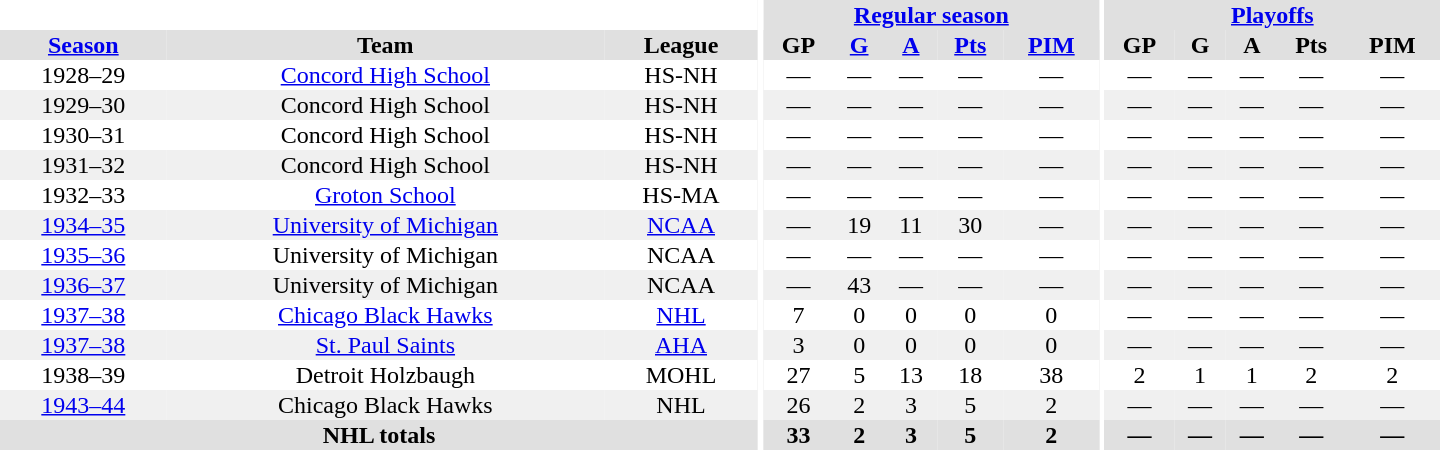<table border="0" cellpadding="1" cellspacing="0" style="text-align:center; width:60em">
<tr bgcolor="#e0e0e0">
<th colspan="3" bgcolor="#ffffff"></th>
<th rowspan="100" bgcolor="#ffffff"></th>
<th colspan="5"><a href='#'>Regular season</a></th>
<th rowspan="100" bgcolor="#ffffff"></th>
<th colspan="5"><a href='#'>Playoffs</a></th>
</tr>
<tr bgcolor="#e0e0e0">
<th><a href='#'>Season</a></th>
<th>Team</th>
<th>League</th>
<th>GP</th>
<th><a href='#'>G</a></th>
<th><a href='#'>A</a></th>
<th><a href='#'>Pts</a></th>
<th><a href='#'>PIM</a></th>
<th>GP</th>
<th>G</th>
<th>A</th>
<th>Pts</th>
<th>PIM</th>
</tr>
<tr>
<td>1928–29</td>
<td><a href='#'>Concord High School</a></td>
<td>HS-NH</td>
<td>—</td>
<td>—</td>
<td>—</td>
<td>—</td>
<td>—</td>
<td>—</td>
<td>—</td>
<td>—</td>
<td>—</td>
<td>—</td>
</tr>
<tr bgcolor="#f0f0f0">
<td>1929–30</td>
<td>Concord High School</td>
<td>HS-NH</td>
<td>—</td>
<td>—</td>
<td>—</td>
<td>—</td>
<td>—</td>
<td>—</td>
<td>—</td>
<td>—</td>
<td>—</td>
<td>—</td>
</tr>
<tr>
<td>1930–31</td>
<td>Concord High School</td>
<td>HS-NH</td>
<td>—</td>
<td>—</td>
<td>—</td>
<td>—</td>
<td>—</td>
<td>—</td>
<td>—</td>
<td>—</td>
<td>—</td>
<td>—</td>
</tr>
<tr bgcolor="#f0f0f0">
<td>1931–32</td>
<td>Concord High School</td>
<td>HS-NH</td>
<td>—</td>
<td>—</td>
<td>—</td>
<td>—</td>
<td>—</td>
<td>—</td>
<td>—</td>
<td>—</td>
<td>—</td>
<td>—</td>
</tr>
<tr>
<td>1932–33</td>
<td><a href='#'>Groton School</a></td>
<td>HS-MA</td>
<td>—</td>
<td>—</td>
<td>—</td>
<td>—</td>
<td>—</td>
<td>—</td>
<td>—</td>
<td>—</td>
<td>—</td>
<td>—</td>
</tr>
<tr bgcolor="#f0f0f0">
<td><a href='#'>1934–35</a></td>
<td><a href='#'>University of Michigan</a></td>
<td><a href='#'>NCAA</a></td>
<td>—</td>
<td>19</td>
<td>11</td>
<td>30</td>
<td>—</td>
<td>—</td>
<td>—</td>
<td>—</td>
<td>—</td>
<td>—</td>
</tr>
<tr>
<td><a href='#'>1935–36</a></td>
<td>University of Michigan</td>
<td>NCAA</td>
<td>—</td>
<td>—</td>
<td>—</td>
<td>—</td>
<td>—</td>
<td>—</td>
<td>—</td>
<td>—</td>
<td>—</td>
<td>—</td>
</tr>
<tr bgcolor="#f0f0f0">
<td><a href='#'>1936–37</a></td>
<td>University of Michigan</td>
<td>NCAA</td>
<td>—</td>
<td>43</td>
<td>—</td>
<td>—</td>
<td>—</td>
<td>—</td>
<td>—</td>
<td>—</td>
<td>—</td>
<td>—</td>
</tr>
<tr>
<td><a href='#'>1937–38</a></td>
<td><a href='#'>Chicago Black Hawks</a></td>
<td><a href='#'>NHL</a></td>
<td>7</td>
<td>0</td>
<td>0</td>
<td>0</td>
<td>0</td>
<td>—</td>
<td>—</td>
<td>—</td>
<td>—</td>
<td>—</td>
</tr>
<tr bgcolor="#f0f0f0">
<td><a href='#'>1937–38</a></td>
<td><a href='#'>St. Paul Saints</a></td>
<td><a href='#'>AHA</a></td>
<td>3</td>
<td>0</td>
<td>0</td>
<td>0</td>
<td>0</td>
<td>—</td>
<td>—</td>
<td>—</td>
<td>—</td>
<td>—</td>
</tr>
<tr>
<td>1938–39</td>
<td>Detroit Holzbaugh</td>
<td>MOHL</td>
<td>27</td>
<td>5</td>
<td>13</td>
<td>18</td>
<td>38</td>
<td>2</td>
<td>1</td>
<td>1</td>
<td>2</td>
<td>2</td>
</tr>
<tr bgcolor="#f0f0f0">
<td><a href='#'>1943–44</a></td>
<td>Chicago Black Hawks</td>
<td>NHL</td>
<td>26</td>
<td>2</td>
<td>3</td>
<td>5</td>
<td>2</td>
<td>—</td>
<td>—</td>
<td>—</td>
<td>—</td>
<td>—</td>
</tr>
<tr bgcolor="#e0e0e0">
<th colspan="3">NHL totals</th>
<th>33</th>
<th>2</th>
<th>3</th>
<th>5</th>
<th>2</th>
<th>—</th>
<th>—</th>
<th>—</th>
<th>—</th>
<th>—</th>
</tr>
</table>
